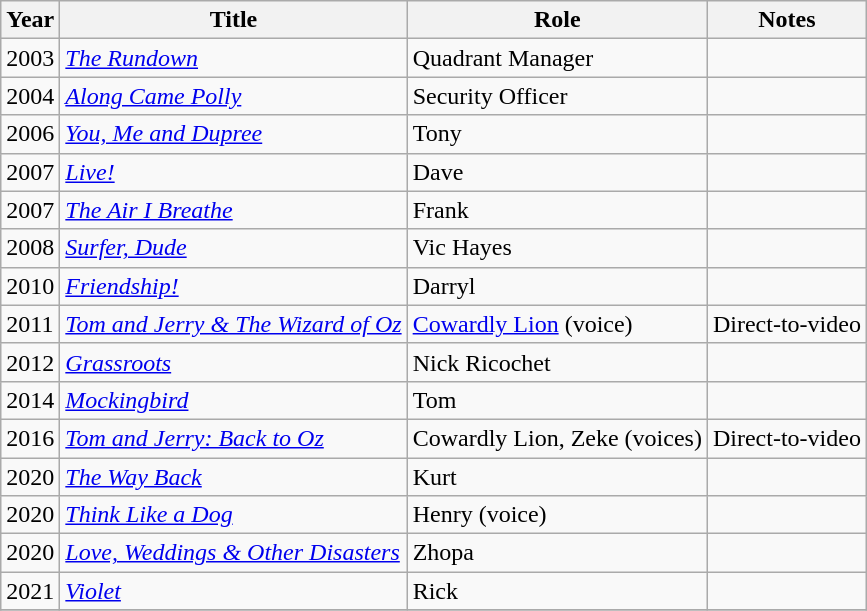<table class="wikitable sortable">
<tr>
<th>Year</th>
<th>Title</th>
<th>Role</th>
<th>Notes</th>
</tr>
<tr>
<td>2003</td>
<td><em><a href='#'>The Rundown</a></em></td>
<td>Quadrant Manager</td>
<td></td>
</tr>
<tr>
<td>2004</td>
<td><em><a href='#'>Along Came Polly</a></em></td>
<td>Security Officer</td>
<td></td>
</tr>
<tr>
<td>2006</td>
<td><em><a href='#'>You, Me and Dupree</a></em></td>
<td>Tony</td>
<td></td>
</tr>
<tr>
<td>2007</td>
<td><em><a href='#'>Live!</a></em></td>
<td>Dave</td>
<td></td>
</tr>
<tr>
<td>2007</td>
<td><em><a href='#'>The Air I Breathe</a></em></td>
<td>Frank</td>
<td></td>
</tr>
<tr>
<td>2008</td>
<td><em><a href='#'>Surfer, Dude</a></em></td>
<td>Vic Hayes</td>
<td></td>
</tr>
<tr>
<td>2010</td>
<td><em><a href='#'>Friendship!</a></em></td>
<td>Darryl</td>
<td></td>
</tr>
<tr>
<td>2011</td>
<td><em><a href='#'>Tom and Jerry & The Wizard of Oz</a></em></td>
<td><a href='#'>Cowardly Lion</a> (voice)</td>
<td>Direct-to-video</td>
</tr>
<tr>
<td>2012</td>
<td><em><a href='#'>Grassroots</a></em></td>
<td>Nick Ricochet</td>
<td></td>
</tr>
<tr>
<td>2014</td>
<td><em><a href='#'>Mockingbird</a></em></td>
<td>Tom</td>
<td></td>
</tr>
<tr>
<td>2016</td>
<td><em><a href='#'>Tom and Jerry: Back to Oz</a></em></td>
<td>Cowardly Lion, Zeke (voices)</td>
<td>Direct-to-video</td>
</tr>
<tr>
<td>2020</td>
<td><em><a href='#'>The Way Back</a></em></td>
<td>Kurt</td>
<td></td>
</tr>
<tr>
<td>2020</td>
<td><em><a href='#'>Think Like a Dog</a></em></td>
<td>Henry (voice)</td>
<td></td>
</tr>
<tr>
<td>2020</td>
<td><em><a href='#'>Love, Weddings & Other Disasters</a></em></td>
<td>Zhopa</td>
<td></td>
</tr>
<tr>
<td>2021</td>
<td><em><a href='#'>Violet</a></em></td>
<td>Rick</td>
<td></td>
</tr>
<tr>
</tr>
</table>
